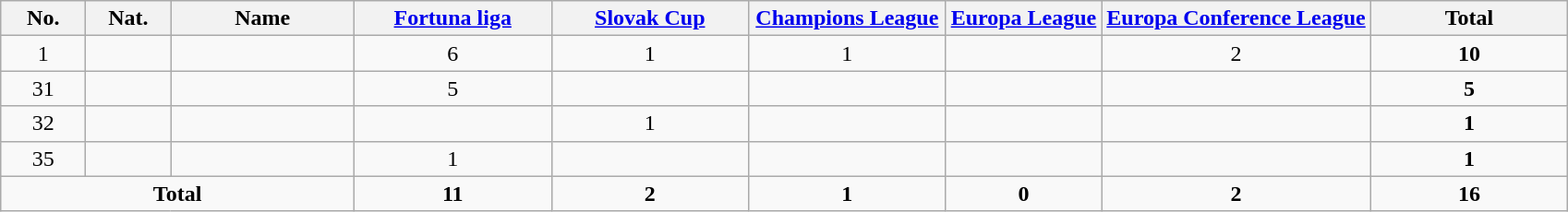<table class="wikitable sortable" style="text-align:center">
<tr>
<th rowspan="1" style="width:54px;">No.</th>
<th rowspan="1" style="width:54px;">Nat.</th>
<th rowspan="1" style="width:125px;">Name</th>
<th style="width:135px;"><a href='#'>Fortuna liga</a></th>
<th style="width:135px;"><a href='#'>Slovak Cup</a></th>
<th style="width:135px;"><a href='#'>Champions League</a></th>
<th><a href='#'>Europa League</a></th>
<th><a href='#'>Europa Conference League</a></th>
<th style="width:135px;">Total</th>
</tr>
<tr>
<td>1</td>
<td></td>
<td align="left"></td>
<td>6</td>
<td>1</td>
<td>1</td>
<td></td>
<td>2</td>
<td><strong>10</strong></td>
</tr>
<tr>
<td>31</td>
<td></td>
<td align="left"></td>
<td>5</td>
<td></td>
<td></td>
<td></td>
<td></td>
<td><strong>5</strong></td>
</tr>
<tr>
<td>32</td>
<td></td>
<td align="left"></td>
<td></td>
<td>1</td>
<td></td>
<td></td>
<td></td>
<td><strong>1</strong></td>
</tr>
<tr>
<td>35</td>
<td></td>
<td align="left"></td>
<td>1</td>
<td></td>
<td></td>
<td></td>
<td></td>
<td><strong>1</strong></td>
</tr>
<tr>
<td colspan="3"><strong>Total</strong></td>
<td><strong>11</strong></td>
<td><strong>2</strong></td>
<td><strong>1</strong></td>
<td><strong>0</strong></td>
<td><strong>2</strong></td>
<td><strong>16</strong></td>
</tr>
</table>
